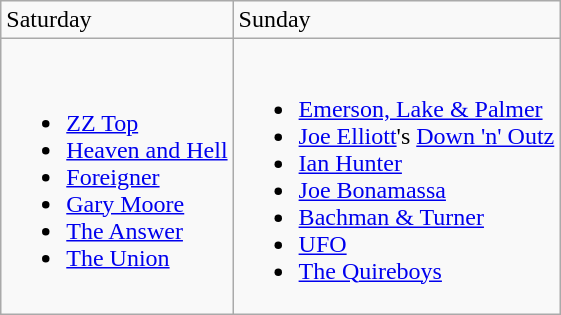<table class="wikitable">
<tr>
<td>Saturday</td>
<td>Sunday</td>
</tr>
<tr>
<td><br><ul><li><a href='#'>ZZ Top</a></li><li><a href='#'>Heaven and Hell</a></li><li><a href='#'>Foreigner</a></li><li><a href='#'>Gary Moore</a></li><li><a href='#'>The Answer</a></li><li><a href='#'>The Union</a></li></ul></td>
<td><br><ul><li><a href='#'>Emerson, Lake & Palmer</a></li><li><a href='#'>Joe Elliott</a>'s <a href='#'>Down 'n' Outz</a></li><li><a href='#'>Ian Hunter</a></li><li><a href='#'>Joe Bonamassa</a></li><li><a href='#'>Bachman & Turner</a></li><li><a href='#'>UFO</a></li><li><a href='#'>The Quireboys</a></li></ul></td>
</tr>
</table>
